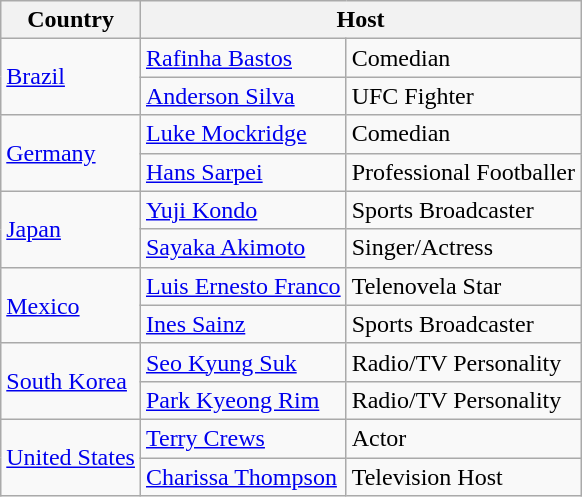<table class="wikitable">
<tr>
<th>Country</th>
<th colspan="2">Host</th>
</tr>
<tr>
<td rowspan="2"><a href='#'>Brazil</a></td>
<td><a href='#'>Rafinha Bastos</a></td>
<td>Comedian</td>
</tr>
<tr>
<td><a href='#'>Anderson Silva</a></td>
<td>UFC Fighter</td>
</tr>
<tr>
<td rowspan="2"><a href='#'>Germany</a></td>
<td><a href='#'>Luke Mockridge</a></td>
<td>Comedian</td>
</tr>
<tr>
<td><a href='#'>Hans Sarpei</a></td>
<td>Professional Footballer</td>
</tr>
<tr>
<td rowspan="2"><a href='#'>Japan</a></td>
<td><a href='#'>Yuji Kondo</a></td>
<td>Sports Broadcaster</td>
</tr>
<tr>
<td><a href='#'>Sayaka Akimoto</a></td>
<td>Singer/Actress</td>
</tr>
<tr>
<td rowspan="2"><a href='#'>Mexico</a></td>
<td><a href='#'>Luis Ernesto Franco</a></td>
<td>Telenovela Star</td>
</tr>
<tr>
<td><a href='#'>Ines Sainz</a></td>
<td>Sports Broadcaster</td>
</tr>
<tr>
<td rowspan="2"><a href='#'>South Korea</a></td>
<td><a href='#'>Seo Kyung Suk</a></td>
<td>Radio/TV Personality</td>
</tr>
<tr>
<td><a href='#'>Park Kyeong Rim</a></td>
<td>Radio/TV Personality</td>
</tr>
<tr>
<td rowspan="2"><a href='#'>United States</a></td>
<td><a href='#'>Terry Crews</a></td>
<td>Actor</td>
</tr>
<tr>
<td><a href='#'>Charissa Thompson</a></td>
<td>Television Host</td>
</tr>
</table>
